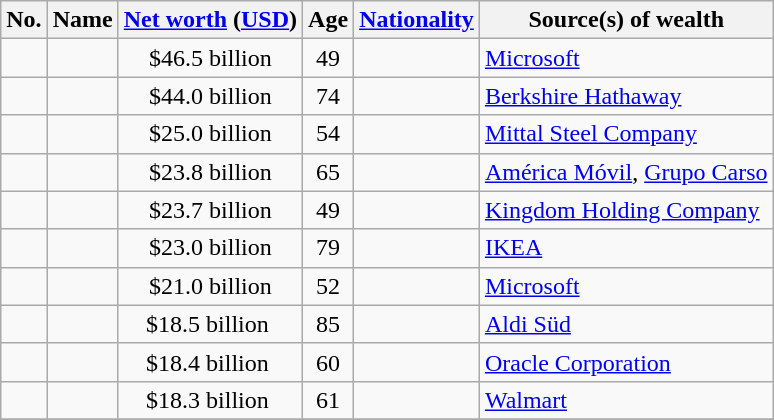<table class="wikitable sortable">
<tr>
<th>No.</th>
<th>Name</th>
<th><a href='#'>Net worth</a> (<a href='#'>USD</a>)</th>
<th>Age</th>
<th><a href='#'>Nationality</a></th>
<th>Source(s) of wealth</th>
</tr>
<tr>
<td style="text-align:center;"> </td>
<td></td>
<td style="text-align:center;">$46.5 billion </td>
<td style="text-align:center;">49</td>
<td></td>
<td><a href='#'>Microsoft</a></td>
</tr>
<tr>
<td style="text-align:center;"> </td>
<td></td>
<td style="text-align:center;">$44.0 billion </td>
<td style="text-align:center;">74</td>
<td></td>
<td><a href='#'>Berkshire Hathaway</a></td>
</tr>
<tr>
<td style="text-align:center;"> </td>
<td></td>
<td style="text-align:center;">$25.0 billion </td>
<td style="text-align:center;">54</td>
<td></td>
<td><a href='#'>Mittal Steel Company</a></td>
</tr>
<tr>
<td style="text-align:center;"> </td>
<td></td>
<td style="text-align:center;">$23.8 billion </td>
<td style="text-align:center;">65</td>
<td></td>
<td><a href='#'>América Móvil</a>, <a href='#'>Grupo Carso</a></td>
</tr>
<tr>
<td style="text-align:center;"> </td>
<td></td>
<td style="text-align:center;">$23.7 billion </td>
<td style="text-align:center;">49</td>
<td></td>
<td><a href='#'>Kingdom Holding Company</a></td>
</tr>
<tr>
<td style="text-align:center;"> </td>
<td></td>
<td style="text-align:center;">$23.0 billion </td>
<td style="text-align:center;">79</td>
<td></td>
<td><a href='#'>IKEA</a></td>
</tr>
<tr>
<td style="text-align:center;"> </td>
<td></td>
<td style="text-align:center;">$21.0 billion </td>
<td style="text-align:center;">52</td>
<td></td>
<td><a href='#'>Microsoft</a></td>
</tr>
<tr>
<td style="text-align:center;"> </td>
<td></td>
<td style="text-align:center;">$18.5 billion </td>
<td style="text-align:center;">85</td>
<td></td>
<td><a href='#'>Aldi Süd</a></td>
</tr>
<tr>
<td style="text-align:center;"> </td>
<td></td>
<td style="text-align:center;">$18.4 billion </td>
<td style="text-align:center;">60</td>
<td></td>
<td><a href='#'>Oracle Corporation</a></td>
</tr>
<tr>
<td style="text-align:center;"> </td>
<td></td>
<td style="text-align:center;">$18.3 billion </td>
<td style="text-align:center;">61</td>
<td></td>
<td><a href='#'>Walmart</a></td>
</tr>
<tr>
</tr>
</table>
